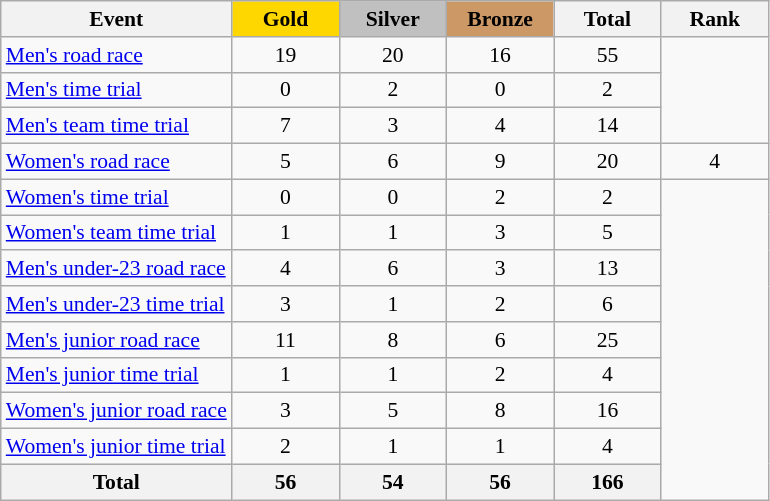<table class="wikitable sortable" border="1" style="text-align:center; font-size:90%;">
<tr>
<th style="width:15:em;">Event</th>
<td style="background:gold; width:4.5em; font-weight:bold;">Gold</td>
<td style="background:silver; width:4.5em; font-weight:bold;">Silver</td>
<td style="background:#cc9966; width:4.5em; font-weight:bold;">Bronze</td>
<th style="width:4.5em;">Total</th>
<th style="width:4.5em;">Rank</th>
</tr>
<tr>
<td align=left><a href='#'>Men's road race</a></td>
<td>19</td>
<td>20</td>
<td>16</td>
<td>55</td>
</tr>
<tr>
<td align=left><a href='#'>Men's time trial</a></td>
<td>0</td>
<td>2</td>
<td>0</td>
<td>2</td>
</tr>
<tr>
<td align=left><a href='#'>Men's team time trial</a></td>
<td>7</td>
<td>3</td>
<td>4</td>
<td>14</td>
</tr>
<tr>
<td align=left><a href='#'>Women's road race</a></td>
<td>5</td>
<td>6</td>
<td>9</td>
<td>20</td>
<td>4</td>
</tr>
<tr>
<td align=left><a href='#'>Women's time trial</a></td>
<td>0</td>
<td>0</td>
<td>2</td>
<td>2</td>
</tr>
<tr>
<td align=left><a href='#'>Women's team time trial</a></td>
<td>1</td>
<td>1</td>
<td>3</td>
<td>5</td>
</tr>
<tr>
<td align=left><a href='#'>Men's under-23 road race</a></td>
<td>4</td>
<td>6</td>
<td>3</td>
<td>13</td>
</tr>
<tr>
<td align=left><a href='#'>Men's under-23 time trial</a></td>
<td>3</td>
<td>1</td>
<td>2</td>
<td>6</td>
</tr>
<tr>
<td align=left><a href='#'>Men's junior road race</a></td>
<td>11</td>
<td>8</td>
<td>6</td>
<td>25</td>
</tr>
<tr>
<td align=left><a href='#'>Men's junior time trial</a></td>
<td>1</td>
<td>1</td>
<td>2</td>
<td>4</td>
</tr>
<tr>
<td align=left><a href='#'>Women's junior road race</a></td>
<td>3</td>
<td>5</td>
<td>8</td>
<td>16</td>
</tr>
<tr>
<td align=left><a href='#'>Women's junior time trial</a></td>
<td>2</td>
<td>1</td>
<td>1</td>
<td>4</td>
</tr>
<tr>
<th>Total</th>
<th>56</th>
<th>54</th>
<th>56</th>
<th>166</th>
</tr>
</table>
